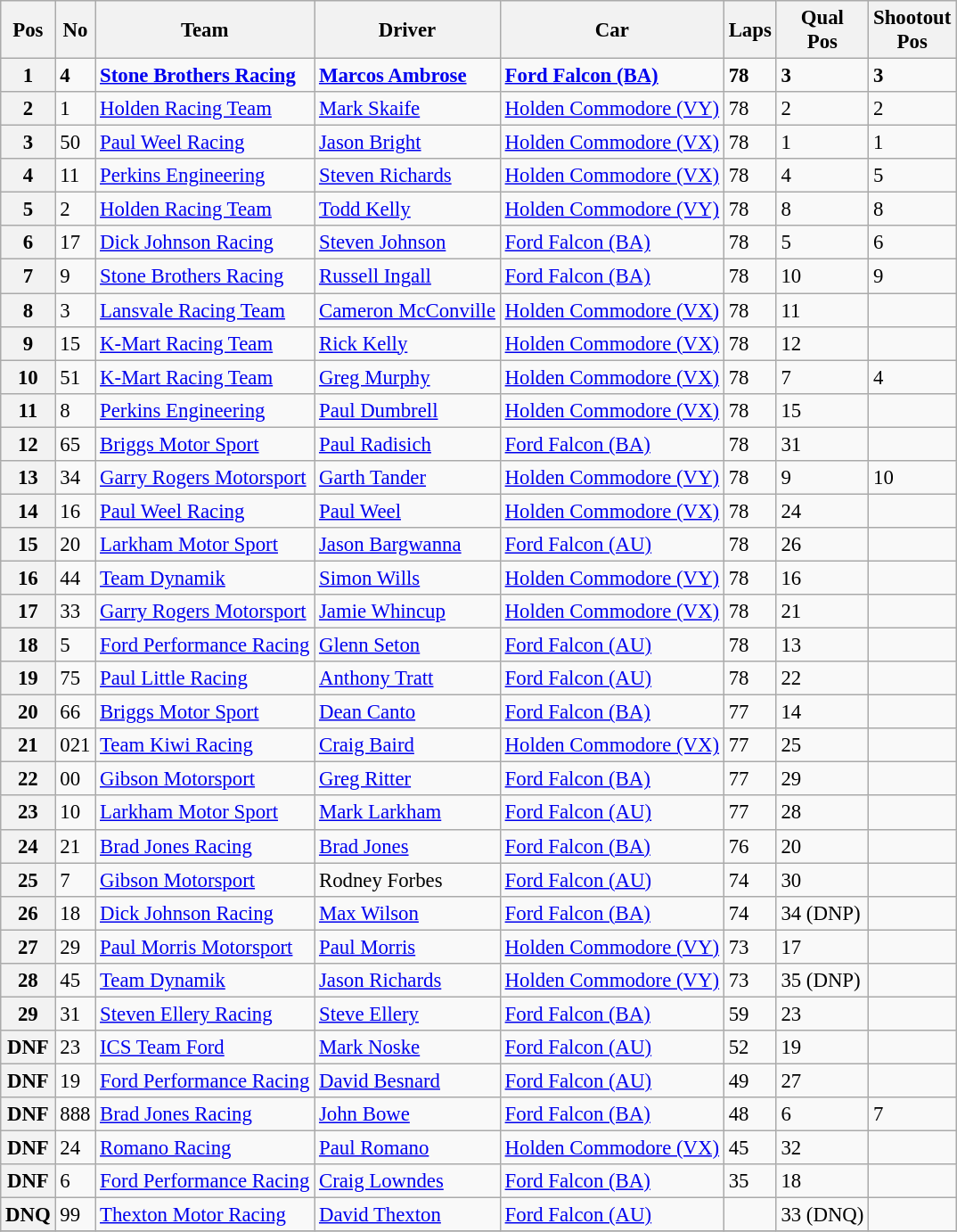<table class="wikitable" style="font-size: 95%;">
<tr>
<th>Pos</th>
<th>No</th>
<th>Team</th>
<th>Driver</th>
<th>Car</th>
<th>Laps</th>
<th>Qual<br>Pos</th>
<th>Shootout<br>Pos</th>
</tr>
<tr style="font-weight:bold">
<th>1</th>
<td>4</td>
<td><a href='#'>Stone Brothers Racing</a></td>
<td> <a href='#'>Marcos Ambrose</a></td>
<td><a href='#'>Ford Falcon (BA)</a></td>
<td>78</td>
<td>3</td>
<td>3</td>
</tr>
<tr>
<th>2</th>
<td>1</td>
<td><a href='#'>Holden Racing Team</a></td>
<td> <a href='#'>Mark Skaife</a></td>
<td><a href='#'>Holden Commodore (VY)</a></td>
<td>78</td>
<td>2</td>
<td>2</td>
</tr>
<tr>
<th>3</th>
<td>50</td>
<td><a href='#'>Paul Weel Racing</a></td>
<td> <a href='#'>Jason Bright</a></td>
<td><a href='#'>Holden Commodore (VX)</a></td>
<td>78</td>
<td>1</td>
<td>1</td>
</tr>
<tr>
<th>4</th>
<td>11</td>
<td><a href='#'>Perkins Engineering</a></td>
<td> <a href='#'>Steven Richards</a></td>
<td><a href='#'>Holden Commodore (VX)</a></td>
<td>78</td>
<td>4</td>
<td>5</td>
</tr>
<tr>
<th>5</th>
<td>2</td>
<td><a href='#'>Holden Racing Team</a></td>
<td> <a href='#'>Todd Kelly</a></td>
<td><a href='#'>Holden Commodore (VY)</a></td>
<td>78</td>
<td>8</td>
<td>8</td>
</tr>
<tr>
<th>6</th>
<td>17</td>
<td><a href='#'>Dick Johnson Racing</a></td>
<td> <a href='#'>Steven Johnson</a></td>
<td><a href='#'>Ford Falcon (BA)</a></td>
<td>78</td>
<td>5</td>
<td>6</td>
</tr>
<tr>
<th>7</th>
<td>9</td>
<td><a href='#'>Stone Brothers Racing</a></td>
<td> <a href='#'>Russell Ingall</a></td>
<td><a href='#'>Ford Falcon (BA)</a></td>
<td>78</td>
<td>10</td>
<td>9</td>
</tr>
<tr>
<th>8</th>
<td>3</td>
<td><a href='#'>Lansvale Racing Team</a></td>
<td> <a href='#'>Cameron McConville</a></td>
<td><a href='#'>Holden Commodore (VX)</a></td>
<td>78</td>
<td>11</td>
<td></td>
</tr>
<tr>
<th>9</th>
<td>15</td>
<td><a href='#'>K-Mart Racing Team</a></td>
<td> <a href='#'>Rick Kelly</a></td>
<td><a href='#'>Holden Commodore (VX)</a></td>
<td>78</td>
<td>12</td>
<td></td>
</tr>
<tr>
<th>10</th>
<td>51</td>
<td><a href='#'>K-Mart Racing Team</a></td>
<td> <a href='#'>Greg Murphy</a></td>
<td><a href='#'>Holden Commodore (VX)</a></td>
<td>78</td>
<td>7</td>
<td>4</td>
</tr>
<tr>
<th>11</th>
<td>8</td>
<td><a href='#'>Perkins Engineering</a></td>
<td> <a href='#'>Paul Dumbrell</a></td>
<td><a href='#'>Holden Commodore (VX)</a></td>
<td>78</td>
<td>15</td>
<td></td>
</tr>
<tr>
<th>12</th>
<td>65</td>
<td><a href='#'>Briggs Motor Sport</a></td>
<td> <a href='#'>Paul Radisich</a></td>
<td><a href='#'>Ford Falcon (BA)</a></td>
<td>78</td>
<td>31</td>
<td></td>
</tr>
<tr>
<th>13</th>
<td>34</td>
<td><a href='#'>Garry Rogers Motorsport</a></td>
<td> <a href='#'>Garth Tander</a></td>
<td><a href='#'>Holden Commodore (VY)</a></td>
<td>78</td>
<td>9</td>
<td>10</td>
</tr>
<tr>
<th>14</th>
<td>16</td>
<td><a href='#'>Paul Weel Racing</a></td>
<td> <a href='#'>Paul Weel</a></td>
<td><a href='#'>Holden Commodore (VX)</a></td>
<td>78</td>
<td>24</td>
<td></td>
</tr>
<tr>
<th>15</th>
<td>20</td>
<td><a href='#'>Larkham Motor Sport</a></td>
<td> <a href='#'>Jason Bargwanna</a></td>
<td><a href='#'>Ford Falcon (AU)</a></td>
<td>78</td>
<td>26</td>
<td></td>
</tr>
<tr>
<th>16</th>
<td>44</td>
<td><a href='#'>Team Dynamik</a></td>
<td> <a href='#'>Simon Wills</a></td>
<td><a href='#'>Holden Commodore (VY)</a></td>
<td>78</td>
<td>16</td>
<td></td>
</tr>
<tr>
<th>17</th>
<td>33</td>
<td><a href='#'>Garry Rogers Motorsport</a></td>
<td> <a href='#'>Jamie Whincup</a></td>
<td><a href='#'>Holden Commodore (VX)</a></td>
<td>78</td>
<td>21</td>
<td></td>
</tr>
<tr>
<th>18</th>
<td>5</td>
<td><a href='#'>Ford Performance Racing</a></td>
<td> <a href='#'>Glenn Seton</a></td>
<td><a href='#'>Ford Falcon (AU)</a></td>
<td>78</td>
<td>13</td>
<td></td>
</tr>
<tr>
<th>19</th>
<td>75</td>
<td><a href='#'>Paul Little Racing</a></td>
<td> <a href='#'>Anthony Tratt</a></td>
<td><a href='#'>Ford Falcon (AU)</a></td>
<td>78</td>
<td>22</td>
<td></td>
</tr>
<tr>
<th>20</th>
<td>66</td>
<td><a href='#'>Briggs Motor Sport</a></td>
<td> <a href='#'>Dean Canto</a></td>
<td><a href='#'>Ford Falcon (BA)</a></td>
<td>77</td>
<td>14</td>
<td></td>
</tr>
<tr>
<th>21</th>
<td>021</td>
<td><a href='#'>Team Kiwi Racing</a></td>
<td> <a href='#'>Craig Baird</a></td>
<td><a href='#'>Holden Commodore (VX)</a></td>
<td>77</td>
<td>25</td>
<td></td>
</tr>
<tr>
<th>22</th>
<td>00</td>
<td><a href='#'>Gibson Motorsport</a></td>
<td> <a href='#'>Greg Ritter</a></td>
<td><a href='#'>Ford Falcon (BA)</a></td>
<td>77</td>
<td>29</td>
<td></td>
</tr>
<tr>
<th>23</th>
<td>10</td>
<td><a href='#'>Larkham Motor Sport</a></td>
<td> <a href='#'>Mark Larkham</a></td>
<td><a href='#'>Ford Falcon (AU)</a></td>
<td>77</td>
<td>28</td>
<td></td>
</tr>
<tr>
<th>24</th>
<td>21</td>
<td><a href='#'>Brad Jones Racing</a></td>
<td> <a href='#'>Brad Jones</a></td>
<td><a href='#'>Ford Falcon (BA)</a></td>
<td>76</td>
<td>20</td>
<td></td>
</tr>
<tr>
<th>25</th>
<td>7</td>
<td><a href='#'>Gibson Motorsport</a></td>
<td> Rodney Forbes</td>
<td><a href='#'>Ford Falcon (AU)</a></td>
<td>74</td>
<td>30</td>
<td></td>
</tr>
<tr>
<th>26</th>
<td>18</td>
<td><a href='#'>Dick Johnson Racing</a></td>
<td> <a href='#'>Max Wilson</a></td>
<td><a href='#'>Ford Falcon (BA)</a></td>
<td>74</td>
<td>34 (DNP)</td>
<td></td>
</tr>
<tr>
<th>27</th>
<td>29</td>
<td><a href='#'>Paul Morris Motorsport</a></td>
<td> <a href='#'>Paul Morris</a></td>
<td><a href='#'>Holden Commodore (VY)</a></td>
<td>73</td>
<td>17</td>
<td></td>
</tr>
<tr>
<th>28</th>
<td>45</td>
<td><a href='#'>Team Dynamik</a></td>
<td> <a href='#'>Jason Richards</a></td>
<td><a href='#'>Holden Commodore (VY)</a></td>
<td>73</td>
<td>35 (DNP)</td>
<td></td>
</tr>
<tr>
<th>29</th>
<td>31</td>
<td><a href='#'>Steven Ellery Racing</a></td>
<td> <a href='#'>Steve Ellery</a></td>
<td><a href='#'>Ford Falcon (BA)</a></td>
<td>59</td>
<td>23</td>
<td></td>
</tr>
<tr>
<th>DNF</th>
<td>23</td>
<td><a href='#'>ICS Team Ford</a></td>
<td> <a href='#'>Mark Noske</a></td>
<td><a href='#'>Ford Falcon (AU)</a></td>
<td>52</td>
<td>19</td>
<td></td>
</tr>
<tr>
<th>DNF</th>
<td>19</td>
<td><a href='#'>Ford Performance Racing</a></td>
<td> <a href='#'>David Besnard</a></td>
<td><a href='#'>Ford Falcon (AU)</a></td>
<td>49</td>
<td>27</td>
<td></td>
</tr>
<tr>
<th>DNF</th>
<td>888</td>
<td><a href='#'>Brad Jones Racing</a></td>
<td> <a href='#'>John Bowe</a></td>
<td><a href='#'>Ford Falcon (BA)</a></td>
<td>48</td>
<td>6</td>
<td>7</td>
</tr>
<tr>
<th>DNF</th>
<td>24</td>
<td><a href='#'>Romano Racing</a></td>
<td> <a href='#'>Paul Romano</a></td>
<td><a href='#'>Holden Commodore (VX)</a></td>
<td>45</td>
<td>32</td>
<td></td>
</tr>
<tr>
<th>DNF</th>
<td>6</td>
<td><a href='#'>Ford Performance Racing</a></td>
<td> <a href='#'>Craig Lowndes</a></td>
<td><a href='#'>Ford Falcon (BA)</a></td>
<td>35</td>
<td>18</td>
<td></td>
</tr>
<tr>
<th>DNQ</th>
<td>99</td>
<td><a href='#'>Thexton Motor Racing</a></td>
<td> <a href='#'>David Thexton</a></td>
<td><a href='#'>Ford Falcon (AU)</a></td>
<td></td>
<td>33 (DNQ)</td>
<td></td>
</tr>
<tr>
</tr>
</table>
